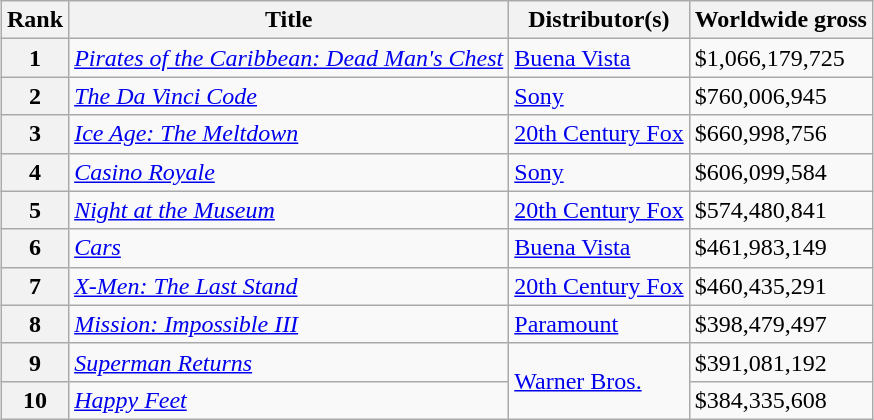<table class="wikitable sortable" style="margin:auto; margin:auto;">
<tr>
<th>Rank</th>
<th>Title</th>
<th>Distributor(s)</th>
<th>Worldwide gross</th>
</tr>
<tr>
<th style="text-align:center;">1</th>
<td><em><a href='#'>Pirates of the Caribbean: Dead Man's Chest</a></em></td>
<td><a href='#'>Buena Vista</a></td>
<td>$1,066,179,725</td>
</tr>
<tr>
<th style="text-align:center;">2</th>
<td><em><a href='#'>The Da Vinci Code</a></em></td>
<td><a href='#'>Sony</a></td>
<td>$760,006,945</td>
</tr>
<tr>
<th style="text-align:center;">3</th>
<td><em><a href='#'>Ice Age: The Meltdown</a></em></td>
<td><a href='#'>20th Century Fox</a></td>
<td>$660,998,756</td>
</tr>
<tr>
<th style="text-align:center;">4</th>
<td><em><a href='#'>Casino Royale</a></em></td>
<td><a href='#'>Sony</a></td>
<td>$606,099,584</td>
</tr>
<tr>
<th style="text-align:center;">5</th>
<td><em><a href='#'>Night at the Museum</a></em></td>
<td><a href='#'>20th Century Fox</a></td>
<td>$574,480,841</td>
</tr>
<tr>
<th style="text-align:center;">6</th>
<td><em><a href='#'>Cars</a></em></td>
<td><a href='#'>Buena Vista</a></td>
<td>$461,983,149</td>
</tr>
<tr>
<th style="text-align:center;">7</th>
<td><em><a href='#'>X-Men: The Last Stand</a></em></td>
<td><a href='#'>20th Century Fox</a></td>
<td>$460,435,291</td>
</tr>
<tr>
<th style="text-align:center;">8</th>
<td><em><a href='#'>Mission: Impossible III</a></em></td>
<td><a href='#'>Paramount</a></td>
<td>$398,479,497</td>
</tr>
<tr>
<th style="text-align:center;">9</th>
<td><em><a href='#'>Superman Returns</a></em></td>
<td rowspan="2"><a href='#'>Warner Bros.</a></td>
<td>$391,081,192</td>
</tr>
<tr>
<th style="text-align:center;">10</th>
<td><em><a href='#'>Happy Feet</a></em></td>
<td>$384,335,608</td>
</tr>
</table>
